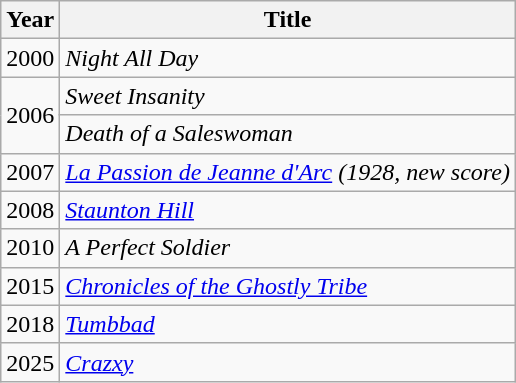<table class="wikitable">
<tr>
<th>Year</th>
<th>Title</th>
</tr>
<tr>
<td>2000</td>
<td><em>Night All Day</em></td>
</tr>
<tr>
<td rowspan="2">2006</td>
<td><em>Sweet Insanity</em></td>
</tr>
<tr>
<td><em>Death of a Saleswoman</em></td>
</tr>
<tr>
<td>2007</td>
<td><em><a href='#'>La Passion de Jeanne d'Arc</a> (1928, new score)</em></td>
</tr>
<tr>
<td>2008</td>
<td><em><a href='#'>Staunton Hill</a></em></td>
</tr>
<tr>
<td>2010</td>
<td><em>A Perfect Soldier</em></td>
</tr>
<tr>
<td>2015</td>
<td><em><a href='#'>Chronicles of the Ghostly Tribe</a></em></td>
</tr>
<tr>
<td>2018</td>
<td><em><a href='#'>Tumbbad</a></em></td>
</tr>
<tr>
<td>2025</td>
<td><em><a href='#'>Crazxy</a></em></td>
</tr>
</table>
